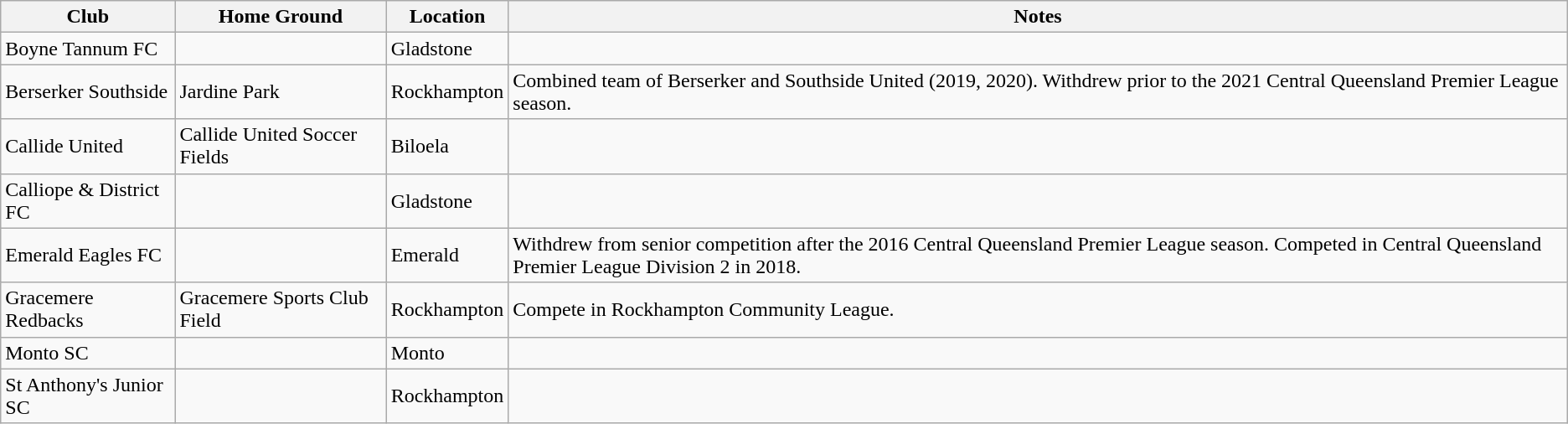<table class="wikitable">
<tr>
<th>Club</th>
<th>Home Ground</th>
<th>Location</th>
<th>Notes</th>
</tr>
<tr>
<td>Boyne Tannum FC</td>
<td></td>
<td>Gladstone</td>
<td></td>
</tr>
<tr>
<td>Berserker Southside</td>
<td>Jardine Park</td>
<td>Rockhampton</td>
<td>Combined team of Berserker and Southside United (2019, 2020). Withdrew prior to the 2021 Central Queensland Premier League season.</td>
</tr>
<tr>
<td>Callide United</td>
<td>Callide United Soccer Fields</td>
<td>Biloela</td>
<td></td>
</tr>
<tr>
<td>Calliope & District FC</td>
<td></td>
<td>Gladstone</td>
<td></td>
</tr>
<tr>
<td>Emerald Eagles FC</td>
<td></td>
<td>Emerald</td>
<td>Withdrew from senior competition after the 2016 Central Queensland Premier League season. Competed in Central Queensland Premier League Division 2 in 2018.</td>
</tr>
<tr>
<td>Gracemere Redbacks</td>
<td>Gracemere Sports Club Field</td>
<td>Rockhampton</td>
<td>Compete in Rockhampton Community League.</td>
</tr>
<tr>
<td>Monto SC</td>
<td></td>
<td>Monto</td>
<td></td>
</tr>
<tr>
<td>St Anthony's Junior SC</td>
<td></td>
<td>Rockhampton</td>
<td></td>
</tr>
</table>
